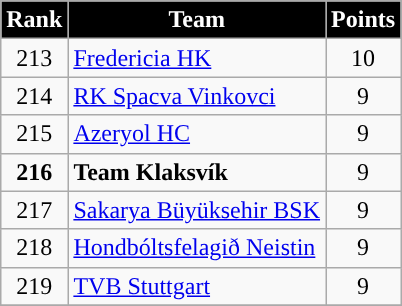<table class="wikitable" style="text-align: center">
<tr>
<th style="color:#FFFFFF; background:#000000">Rank</th>
<th style="color:#FFFFFF; background:#000000">Team</th>
<th style="color:#FFFFFF; background:#000000">Points</th>
</tr>
<tr>
<td>213</td>
<td align=left> <a href='#'>Fredericia HK</a></td>
<td>10</td>
</tr>
<tr>
<td>214</td>
<td align=left> <a href='#'>RK Spacva Vinkovci</a></td>
<td>9</td>
</tr>
<tr>
<td>215</td>
<td align=left> <a href='#'>Azeryol HC</a></td>
<td>9</td>
</tr>
<tr>
<td><strong>216</strong></td>
<td align=left> <strong>Team Klaksvík</strong></td>
<td>9</td>
</tr>
<tr>
<td>217</td>
<td align=left> <a href='#'>Sakarya Büyüksehir BSK</a></td>
<td>9</td>
</tr>
<tr>
<td>218</td>
<td align=left> <a href='#'>Hondbóltsfelagið Neistin</a></td>
<td>9</td>
</tr>
<tr>
<td>219</td>
<td align=left> <a href='#'>TVB Stuttgart</a></td>
<td>9</td>
</tr>
<tr>
</tr>
</table>
